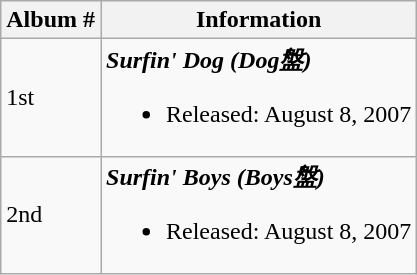<table class="wikitable">
<tr>
<th>Album #</th>
<th>Information</th>
</tr>
<tr>
<td>1st</td>
<td><strong><em>Surfin' Dog (Dog盤)</em></strong><br><ul><li>Released: August 8, 2007</li></ul></td>
</tr>
<tr>
<td>2nd</td>
<td><strong><em>Surfin' Boys (Boys盤)</em></strong><br><ul><li>Released: August 8, 2007</li></ul></td>
</tr>
</table>
